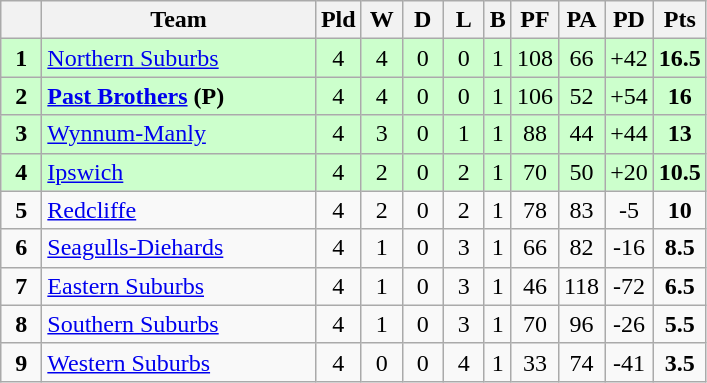<table class="wikitable" style="text-align:center;">
<tr>
<th style="width:20px;"></th>
<th width="175">Team</th>
<th style="width:20px;">Pld</th>
<th style="width:20px;">W</th>
<th style="width:20px;">D</th>
<th style="width:20px;">L</th>
<th>B</th>
<th style="width:20px;">PF</th>
<th style="width:20px;">PA</th>
<th style="width:20px;">PD</th>
<th style="width:20px;">Pts</th>
</tr>
<tr style="background:#cfc;">
<td><strong>1</strong></td>
<td style="text-align:left;"> <a href='#'>Northern Suburbs</a></td>
<td>4</td>
<td>4</td>
<td>0</td>
<td>0</td>
<td>1</td>
<td>108</td>
<td>66</td>
<td>+42</td>
<td><strong>16.5</strong></td>
</tr>
<tr style="background:#cfc;">
<td><strong>2</strong></td>
<td style="text-align:left;"><strong> <a href='#'>Past Brothers</a> (P)</strong></td>
<td>4</td>
<td>4</td>
<td>0</td>
<td>0</td>
<td>1</td>
<td>106</td>
<td>52</td>
<td>+54</td>
<td><strong>16</strong></td>
</tr>
<tr style="background:#cfc;">
<td><strong>3</strong></td>
<td style="text-align:left;"> <a href='#'>Wynnum-Manly</a></td>
<td>4</td>
<td>3</td>
<td>0</td>
<td>1</td>
<td>1</td>
<td>88</td>
<td>44</td>
<td>+44</td>
<td><strong>13</strong></td>
</tr>
<tr style="background:#cfc;">
<td><strong>4</strong></td>
<td style="text-align:left;"> <a href='#'>Ipswich</a></td>
<td>4</td>
<td>2</td>
<td>0</td>
<td>2</td>
<td>1</td>
<td>70</td>
<td>50</td>
<td>+20</td>
<td><strong>10.5</strong></td>
</tr>
<tr>
<td><strong>5</strong></td>
<td style="text-align:left;"> <a href='#'>Redcliffe</a></td>
<td>4</td>
<td>2</td>
<td>0</td>
<td>2</td>
<td>1</td>
<td>78</td>
<td>83</td>
<td>-5</td>
<td><strong>10</strong></td>
</tr>
<tr>
<td><strong>6</strong></td>
<td style="text-align:left;"> <a href='#'>Seagulls-Diehards</a></td>
<td>4</td>
<td>1</td>
<td>0</td>
<td>3</td>
<td>1</td>
<td>66</td>
<td>82</td>
<td>-16</td>
<td><strong>8.5</strong></td>
</tr>
<tr>
<td><strong>7</strong></td>
<td style="text-align:left;"> <a href='#'>Eastern Suburbs</a></td>
<td>4</td>
<td>1</td>
<td>0</td>
<td>3</td>
<td>1</td>
<td>46</td>
<td>118</td>
<td>-72</td>
<td><strong>6.5</strong></td>
</tr>
<tr>
<td><strong>8</strong></td>
<td style="text-align:left;"> <a href='#'>Southern Suburbs</a></td>
<td>4</td>
<td>1</td>
<td>0</td>
<td>3</td>
<td>1</td>
<td>70</td>
<td>96</td>
<td>-26</td>
<td><strong>5.5</strong></td>
</tr>
<tr>
<td><strong>9</strong></td>
<td style="text-align:left;"> <a href='#'>Western Suburbs</a></td>
<td>4</td>
<td>0</td>
<td>0</td>
<td>4</td>
<td>1</td>
<td>33</td>
<td>74</td>
<td>-41</td>
<td><strong>3.5</strong></td>
</tr>
</table>
